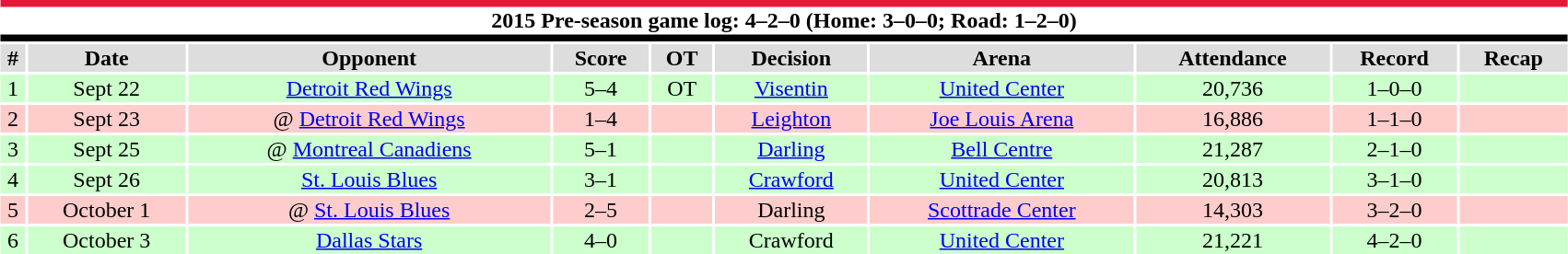<table class="toccolours collapsible collapsed" style="width:90%; clear:both; margin:1.5em auto; text-align:center;">
<tr>
<th colspan=10 style="background:#fff; border-top:#E51837 5px solid; border-bottom:#000000 5px solid;">2015 Pre-season game log: 4–2–0 (Home: 3–0–0; Road: 1–2–0)</th>
</tr>
<tr style="text-align:center; background:#ddd;">
<th>#</th>
<th>Date</th>
<th>Opponent</th>
<th>Score</th>
<th>OT</th>
<th>Decision</th>
<th>Arena</th>
<th>Attendance</th>
<th>Record</th>
<th>Recap</th>
</tr>
<tr style="text-align:center; background:#cfc;">
<td>1</td>
<td>Sept 22</td>
<td><a href='#'>Detroit Red Wings</a></td>
<td>5–4</td>
<td>OT</td>
<td><a href='#'>Visentin</a></td>
<td><a href='#'>United Center</a></td>
<td>20,736</td>
<td>1–0–0</td>
<td></td>
</tr>
<tr style="text-align:center; background:#fcc;">
<td>2</td>
<td>Sept 23</td>
<td>@ <a href='#'>Detroit Red Wings</a></td>
<td>1–4</td>
<td></td>
<td><a href='#'>Leighton</a></td>
<td><a href='#'>Joe Louis Arena</a></td>
<td>16,886</td>
<td>1–1–0</td>
<td></td>
</tr>
<tr style="text-align:center; background:#cfc;">
<td>3</td>
<td>Sept 25</td>
<td>@ <a href='#'>Montreal Canadiens</a></td>
<td>5–1</td>
<td></td>
<td><a href='#'>Darling</a></td>
<td><a href='#'>Bell Centre</a></td>
<td>21,287</td>
<td>2–1–0</td>
<td></td>
</tr>
<tr style="text-align:center; background:#cfc;">
<td>4</td>
<td>Sept 26</td>
<td><a href='#'>St. Louis Blues</a></td>
<td>3–1</td>
<td></td>
<td><a href='#'>Crawford</a></td>
<td><a href='#'>United Center</a></td>
<td>20,813</td>
<td>3–1–0</td>
<td></td>
</tr>
<tr style="text-align:center; background:#fcc;">
<td>5</td>
<td>October 1</td>
<td>@ <a href='#'>St. Louis Blues</a></td>
<td>2–5</td>
<td></td>
<td>Darling</td>
<td><a href='#'>Scottrade Center</a></td>
<td>14,303</td>
<td>3–2–0</td>
<td></td>
</tr>
<tr style="text-align:center; background:#cfc;">
<td>6</td>
<td>October 3</td>
<td><a href='#'>Dallas Stars</a></td>
<td>4–0</td>
<td></td>
<td>Crawford</td>
<td><a href='#'>United Center</a></td>
<td>21,221</td>
<td>4–2–0</td>
<td></td>
</tr>
</table>
